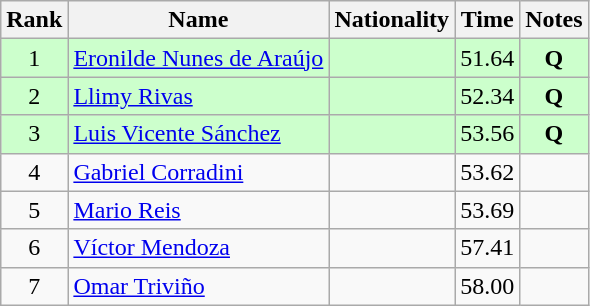<table class="wikitable sortable" style="text-align:center">
<tr>
<th>Rank</th>
<th>Name</th>
<th>Nationality</th>
<th>Time</th>
<th>Notes</th>
</tr>
<tr bgcolor=ccffcc>
<td align=center>1</td>
<td align=left><a href='#'>Eronilde Nunes de Araújo</a></td>
<td align=left></td>
<td>51.64</td>
<td><strong>Q</strong></td>
</tr>
<tr bgcolor=ccffcc>
<td align=center>2</td>
<td align=left><a href='#'>Llimy Rivas</a></td>
<td align=left></td>
<td>52.34</td>
<td><strong>Q</strong></td>
</tr>
<tr bgcolor=ccffcc>
<td align=center>3</td>
<td align=left><a href='#'>Luis Vicente Sánchez</a></td>
<td align=left></td>
<td>53.56</td>
<td><strong>Q</strong></td>
</tr>
<tr>
<td align=center>4</td>
<td align=left><a href='#'>Gabriel Corradini</a></td>
<td align=left></td>
<td>53.62</td>
<td></td>
</tr>
<tr>
<td align=center>5</td>
<td align=left><a href='#'>Mario Reis</a></td>
<td align=left></td>
<td>53.69</td>
<td></td>
</tr>
<tr>
<td align=center>6</td>
<td align=left><a href='#'>Víctor Mendoza</a></td>
<td align=left></td>
<td>57.41</td>
<td></td>
</tr>
<tr>
<td align=center>7</td>
<td align=left><a href='#'>Omar Triviño</a></td>
<td align=left></td>
<td>58.00</td>
<td></td>
</tr>
</table>
